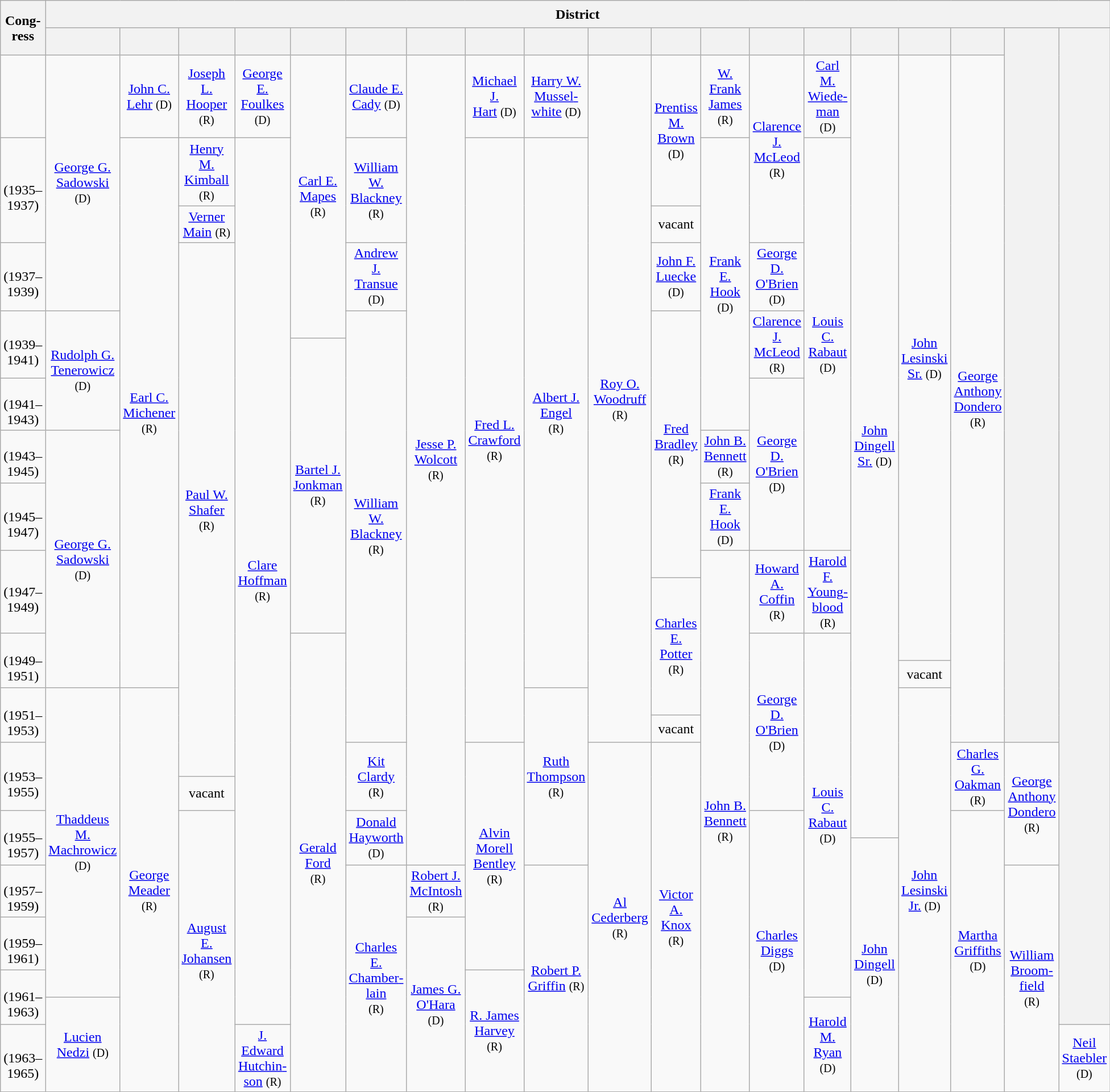<table class=wikitable style="text-align:center">
<tr style="height:2em">
<th rowspan=2>Cong­ress</th>
<th colspan=19>District</th>
</tr>
<tr style="height:2em" valign=bottom>
<th></th>
<th></th>
<th></th>
<th></th>
<th></th>
<th></th>
<th></th>
<th></th>
<th></th>
<th></th>
<th></th>
<th></th>
<th></th>
<th></th>
<th></th>
<th></th>
<th></th>
<th rowspan=16 valign=bottom></th>
<th rowspan=24 valign=bottom></th>
</tr>
<tr style="height:2em">
<td><strong></strong><br></td>
<td rowspan=4 ><a href='#'>George G.<br>Sadowski</a><br><small>(D)</small></td>
<td><a href='#'>John C.<br>Lehr</a> <small>(D)</small></td>
<td><a href='#'>Joseph L.<br>Hooper</a> <small>(R)</small></td>
<td><a href='#'>George E.<br>Foulkes</a> <small>(D)</small></td>
<td rowspan="5" ><a href='#'>Carl E.<br>Mapes</a><br><small>(R)</small></td>
<td><a href='#'>Claude E.<br>Cady</a> <small>(D)</small></td>
<td rowspan="19" ><a href='#'>Jesse P.<br>Wolcott</a> <small>(R)</small></td>
<td><a href='#'>Michael J.<br>Hart</a> <small>(D)</small></td>
<td><a href='#'>Harry W.<br>Mussel­white</a> <small>(D)</small></td>
<td rowspan="15" ><a href='#'>Roy O.<br>Woodruff</a><br><small>(R)</small></td>
<td rowspan=2 ><a href='#'>Prentiss M.<br>Brown</a> <small>(D)</small></td>
<td><a href='#'>W. Frank<br>James</a> <small>(R)</small></td>
<td rowspan="3" ><a href='#'>Clarence J.<br>McLeod</a> <small>(R)</small></td>
<td><a href='#'>Carl M.<br>Wiede­man</a> <small>(D)</small></td>
<td rowspan=18 ><a href='#'>John<br>Dingell<br>Sr.</a> <small>(D)</small></td>
<td rowspan=12 ><a href='#'>John<br>Lesinski<br>Sr.</a> <small>(D)</small></td>
<td rowspan=15 ><a href='#'>George<br>Anthony<br>Dondero</a><br><small>(R)</small></td>
</tr>
<tr style="height:2em">
<td rowspan=2><strong></strong><br>(1935–1937)</td>
<td rowspan=12 ><a href='#'>Earl C.<br>Michener</a><br><small>(R)</small></td>
<td><a href='#'>Henry M.<br>Kimball</a> <small>(R)</small></td>
<td rowspan=22 ><a href='#'>Clare<br>Hoffman</a><br><small>(R)</small></td>
<td rowspan=2 ><a href='#'>William W.<br>Blackney</a> <small>(R)</small></td>
<td rowspan=14 ><a href='#'>Fred L.<br>Crawford</a><br><small>(R)</small></td>
<td rowspan=12 ><a href='#'>Albert J.<br>Engel</a><br><small>(R)</small></td>
<td rowspan=6 ><a href='#'>Frank E.<br>Hook</a> <small>(D)</small></td>
<td rowspan=8 ><a href='#'>Louis C.<br>Rabaut</a><br><small>(D)</small></td>
</tr>
<tr style="height:2em">
<td><a href='#'>Verner<br>Main</a> <small>(R)</small></td>
<td>vacant</td>
</tr>
<tr style="height:2em">
<td><strong></strong><br>(1937–1939)</td>
<td rowspan=13 ><a href='#'>Paul W.<br>Shafer</a><br><small>(R)</small></td>
<td><a href='#'>Andrew J.<br>Transue</a> <small>(D)</small></td>
<td><a href='#'>John F.<br>Luecke</a> <small>(D)</small></td>
<td><a href='#'>George D.<br>O'Brien</a> <small>(D)</small></td>
</tr>
<tr style="height:2em">
<td rowspan=2><strong></strong><br>(1939–1941)</td>
<td rowspan=3 ><a href='#'>Rudolph G.<br>Tenerowicz</a><br><small>(D)</small></td>
<td rowspan=11 ><a href='#'>William W.<br>Blackney</a><br><small>(R)</small></td>
<td rowspan=6 ><a href='#'>Fred<br>Bradley</a><br><small>(R)</small></td>
<td rowspan=2 ><a href='#'>Clarence J.<br>McLeod</a> <small>(R)</small></td>
</tr>
<tr style="height:2em">
<td rowspan=6 ><a href='#'>Bartel J.<br>Jonkman</a><br><small>(R)</small></td>
</tr>
<tr style="height:2em">
<td><strong></strong><br>(1941–1943)</td>
<td rowspan=3 ><a href='#'>George D.<br>O'Brien</a> <small>(D)</small></td>
</tr>
<tr style="height:2em">
<td><strong></strong><br>(1943–1945)</td>
<td rowspan=6 ><a href='#'>George G.<br>Sadowski</a><br><small>(D)</small></td>
<td><a href='#'>John B.<br>Bennett</a> <small>(R)</small></td>
</tr>
<tr style="height:2em">
<td><strong></strong><br>(1945–1947)</td>
<td><a href='#'>Frank E.<br>Hook</a> <small>(D)</small></td>
</tr>
<tr style="height:2em">
<td rowspan=2><strong></strong><br>(1947–1949)</td>
<td rowspan=15 ><a href='#'>John B.<br>Bennett</a><br><small>(R)</small></td>
<td rowspan=2 ><a href='#'>Howard A.<br>Coffin</a> <small>(R)</small></td>
<td rowspan=2 ><a href='#'>Harold F.<br>Young­blood</a> <small>(R)</small></td>
</tr>
<tr style="height:2em">
<td rowspan=4 ><a href='#'>Charles E.<br>Potter</a> <small>(R)</small></td>
</tr>
<tr style="height:2em">
<td rowspan=2><strong></strong><br>(1949–1951)</td>
<td rowspan="13" ><a href='#'>Gerald<br>Ford</a><br><small>(R)</small></td>
<td rowspan=6 ><a href='#'>George D.<br>O'Brien</a><br><small>(D)</small></td>
<td rowspan=11 ><a href='#'>Louis C.<br>Rabaut</a><br><small>(D)</small></td>
</tr>
<tr style="height:2em">
<td>vacant</td>
</tr>
<tr style="height:2em">
<td rowspan=2><strong></strong><br>(1951–1953)</td>
<td rowspan=9 ><a href='#'>Thaddeus<br>M.<br>Machrowicz</a><br><small>(D)</small></td>
<td rowspan=11 ><a href='#'>George<br>Meader</a><br><small>(R)</small></td>
<td rowspan=6 ><a href='#'>Ruth<br>Thompson</a><br><small>(R)</small></td>
<td rowspan=11 ><a href='#'>John<br>Lesinski<br>Jr.</a> <small>(D)</small></td>
</tr>
<tr style="height:2em">
<td>vacant</td>
</tr>
<tr style="height:2em">
<td rowspan=2><strong></strong><br>(1953–1955)</td>
<td rowspan=2 ><a href='#'>Kit<br>Clardy</a> <small>(R)</small></td>
<td rowspan=6 ><a href='#'>Alvin<br>Morell<br>Bentley</a><br><small>(R)</small></td>
<td rowspan="9" ><a href='#'>Al<br>Cederberg</a><br><small>(R)</small></td>
<td rowspan=9 ><a href='#'>Victor A.<br>Knox</a> <small>(R)</small></td>
<td rowspan=2 ><a href='#'>Charles G.<br>Oakman</a> <small>(R)</small></td>
<td rowspan=4 ><a href='#'>George<br>Anthony<br>Dondero</a><br><small>(R)</small></td>
</tr>
<tr style="height:2em">
<td>vacant</td>
</tr>
<tr style="height:2em">
<td rowspan=2><strong></strong><br>(1955–1957)</td>
<td rowspan=7 ><a href='#'>August E.<br>Johansen</a><br><small>(R)</small></td>
<td rowspan=2 ><a href='#'>Donald<br>Hayworth</a> <small>(D)</small></td>
<td rowspan="7" ><a href='#'>Charles<br>Diggs</a><br><small>(D)</small></td>
<td rowspan="7" ><a href='#'>Martha<br>Griffiths</a><br><small>(D)</small></td>
</tr>
<tr style="height:2em">
<td rowspan=6 ><a href='#'>John<br>Dingell</a><br><small>(D)</small></td>
</tr>
<tr style="height:2em">
<td><strong></strong><br>(1957–1959)</td>
<td rowspan="5" ><a href='#'>Charles E.<br>Chamber­lain</a><br><small>(R)</small></td>
<td><a href='#'>Robert J.<br>McIntosh</a> <small>(R)</small></td>
<td rowspan="5" ><a href='#'>Robert P.<br>Griffin</a> <small>(R)</small></td>
<td rowspan="5" ><a href='#'>William<br>Broom­field</a><br><small>(R)</small></td>
</tr>
<tr style="height:2em">
<td><strong></strong><br>(1959–1961)</td>
<td rowspan=4 ><a href='#'>James G.<br>O'Hara</a> <small>(D)</small></td>
</tr>
<tr style="height:2em">
<td rowspan=2><strong></strong><br>(1961–1963)</td>
<td rowspan="3" ><a href='#'>R. James<br>Harvey</a> <small>(R)</small></td>
</tr>
<tr style="height:2em">
<td rowspan=2 ><a href='#'>Lucien<br>Nedzi</a> <small>(D)</small></td>
<td rowspan=2 ><a href='#'>Harold M.<br>Ryan</a> <small>(D)</small></td>
</tr>
<tr style="height:2em">
<td><strong></strong><br>(1963–1965)</td>
<td><a href='#'>J. Edward<br>Hutchin­son</a> <small>(R)</small></td>
<td><a href='#'>Neil<br>Staebler</a> <small>(D)</small></td>
</tr>
</table>
